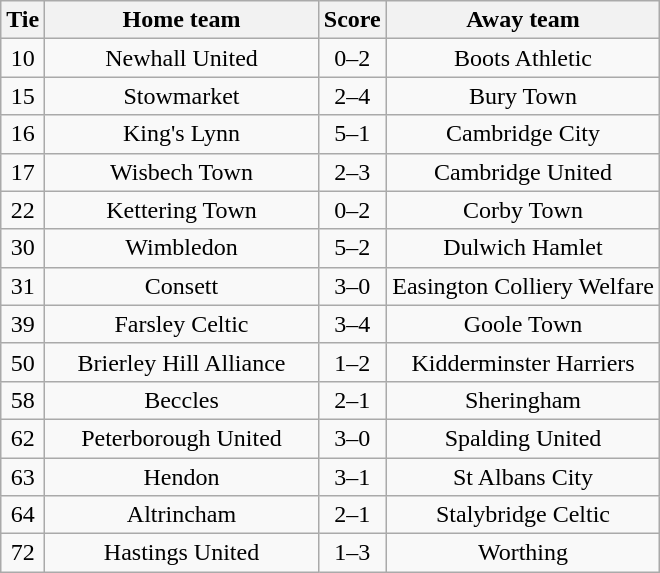<table class="wikitable" style="text-align:center;">
<tr>
<th width=20>Tie</th>
<th width=175>Home team</th>
<th width=20>Score</th>
<th width=175>Away team</th>
</tr>
<tr>
<td>10</td>
<td>Newhall United</td>
<td>0–2</td>
<td>Boots Athletic</td>
</tr>
<tr>
<td>15</td>
<td>Stowmarket</td>
<td>2–4</td>
<td>Bury Town</td>
</tr>
<tr>
<td>16</td>
<td>King's Lynn</td>
<td>5–1</td>
<td>Cambridge City</td>
</tr>
<tr>
<td>17</td>
<td>Wisbech Town</td>
<td>2–3</td>
<td>Cambridge United</td>
</tr>
<tr>
<td>22</td>
<td>Kettering Town</td>
<td>0–2</td>
<td>Corby Town</td>
</tr>
<tr>
<td>30</td>
<td>Wimbledon</td>
<td>5–2</td>
<td>Dulwich Hamlet</td>
</tr>
<tr>
<td>31</td>
<td>Consett</td>
<td>3–0</td>
<td>Easington Colliery Welfare</td>
</tr>
<tr>
<td>39</td>
<td>Farsley Celtic</td>
<td>3–4</td>
<td>Goole Town</td>
</tr>
<tr>
<td>50</td>
<td>Brierley Hill Alliance</td>
<td>1–2</td>
<td>Kidderminster Harriers</td>
</tr>
<tr>
<td>58</td>
<td>Beccles</td>
<td>2–1</td>
<td>Sheringham</td>
</tr>
<tr>
<td>62</td>
<td>Peterborough United</td>
<td>3–0</td>
<td>Spalding United</td>
</tr>
<tr>
<td>63</td>
<td>Hendon</td>
<td>3–1</td>
<td>St Albans City</td>
</tr>
<tr>
<td>64</td>
<td>Altrincham</td>
<td>2–1</td>
<td>Stalybridge Celtic</td>
</tr>
<tr>
<td>72</td>
<td>Hastings United</td>
<td>1–3</td>
<td>Worthing</td>
</tr>
</table>
